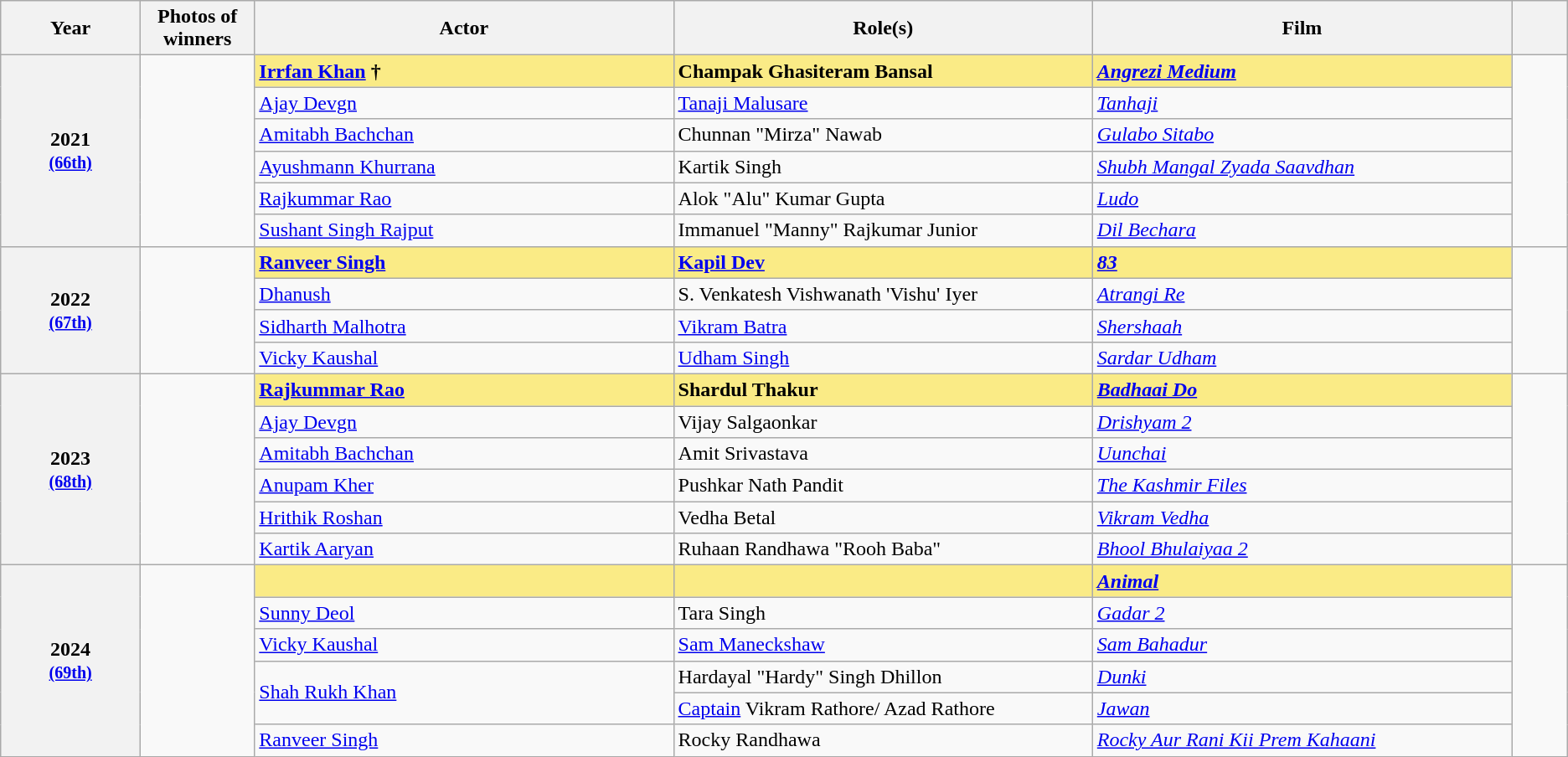<table class="wikitable sortable" style="text-align:left;">
<tr>
<th scope="col" style="width:5%; text-align:center;">Year</th>
<th scope="col" style="width:3%;text-align:center;">Photos of winners</th>
<th scope="col" style="width:15%;text-align:center;">Actor</th>
<th scope="col" style="width:15%;text-align:center;">Role(s)</th>
<th scope="col" style="width:15%;text-align:center;">Film</th>
<th scope="col" style="width:2%;" class="unsortable"></th>
</tr>
<tr>
<th scope="row" rowspan=6 style="text-align:center">2021 <br><small><a href='#'>(66th)</a> </small></th>
<td rowspan=6 style="text-align:center"></td>
<td style="background:#FAEB86;"><strong><a href='#'>Irrfan Khan</a> † </strong></td>
<td style="background:#FAEB86;"><strong>Champak Ghasiteram Bansal</strong></td>
<td style="background:#FAEB86;"><strong><em><a href='#'>Angrezi Medium</a></em></strong></td>
<td rowspan=6></td>
</tr>
<tr>
<td><a href='#'>Ajay Devgn</a></td>
<td><a href='#'>Tanaji Malusare</a></td>
<td><em><a href='#'>Tanhaji</a></em></td>
</tr>
<tr>
<td><a href='#'>Amitabh Bachchan</a></td>
<td>Chunnan "Mirza" Nawab</td>
<td><em><a href='#'>Gulabo Sitabo</a></em></td>
</tr>
<tr>
<td><a href='#'>Ayushmann Khurrana</a></td>
<td>Kartik Singh</td>
<td><em><a href='#'>Shubh Mangal Zyada Saavdhan</a></em></td>
</tr>
<tr>
<td><a href='#'>Rajkummar Rao</a></td>
<td>Alok "Alu" Kumar Gupta</td>
<td><em><a href='#'>Ludo</a></em></td>
</tr>
<tr>
<td><a href='#'>Sushant Singh Rajput</a> </td>
<td>Immanuel "Manny" Rajkumar Junior</td>
<td><em><a href='#'>Dil Bechara</a></em></td>
</tr>
<tr>
<th scope="row" rowspan=4 style="text-align:center">2022 <br><small><a href='#'>(67th)</a> </small></th>
<td rowspan=4 style="text-align:center"></td>
<td style="background:#FAEB86;"><strong><a href='#'>Ranveer Singh</a></strong> </td>
<td style="background:#FAEB86;"><strong><a href='#'>Kapil Dev</a></strong></td>
<td style="background:#FAEB86;"><strong><em><a href='#'>83</a></em></strong></td>
<td rowspan=4></td>
</tr>
<tr>
<td><a href='#'>Dhanush</a></td>
<td>S. Venkatesh Vishwanath 'Vishu' Iyer</td>
<td><em><a href='#'>Atrangi Re</a></em></td>
</tr>
<tr>
<td><a href='#'>Sidharth Malhotra</a></td>
<td><a href='#'>Vikram Batra</a></td>
<td><em><a href='#'>Shershaah</a></em></td>
</tr>
<tr>
<td><a href='#'>Vicky Kaushal</a></td>
<td><a href='#'>Udham Singh</a></td>
<td><em><a href='#'>Sardar Udham</a></em></td>
</tr>
<tr>
<th scope="row" rowspan=6 style="text-align:center">2023 <br><small><a href='#'>(68th)</a> </small></th>
<td rowspan=6 style="text-align:center"></td>
<td style="background:#FAEB86;"><strong><a href='#'>Rajkummar Rao</a></strong> </td>
<td style="background:#FAEB86;"><strong>Shardul Thakur</strong></td>
<td style="background:#FAEB86;"><strong><em><a href='#'>Badhaai Do</a></em></strong></td>
<td rowspan=6></td>
</tr>
<tr>
<td><a href='#'>Ajay Devgn</a></td>
<td>Vijay Salgaonkar</td>
<td><em><a href='#'>Drishyam 2</a></em></td>
</tr>
<tr>
<td><a href='#'>Amitabh Bachchan</a></td>
<td>Amit Srivastava</td>
<td><em><a href='#'>Uunchai</a></em></td>
</tr>
<tr>
<td><a href='#'>Anupam Kher</a></td>
<td>Pushkar Nath Pandit</td>
<td><em><a href='#'>The Kashmir Files</a></em></td>
</tr>
<tr>
<td><a href='#'>Hrithik Roshan</a></td>
<td>Vedha Betal</td>
<td><em><a href='#'>Vikram Vedha</a></em></td>
</tr>
<tr>
<td><a href='#'>Kartik Aaryan</a></td>
<td>Ruhaan Randhawa "Rooh Baba"</td>
<td><em><a href='#'>Bhool Bhulaiyaa 2</a></em></td>
</tr>
<tr>
<th scope="row" rowspan=7 style="text-align:center">2024 <br><small><a href='#'>(69th)</a> </small></th>
<td rowspan=6 style="text-align:center"></td>
<td style="background:#FAEB86;"><strong></strong> </td>
<td style="background:#FAEB86;"><strong></strong></td>
<td style="background:#FAEB86;"><strong><em><a href='#'>Animal</a></em></strong></td>
<td rowspan="6"></td>
</tr>
<tr>
<td><a href='#'>Sunny Deol</a></td>
<td>Tara Singh</td>
<td><em><a href='#'>Gadar 2</a></em></td>
</tr>
<tr>
<td><a href='#'>Vicky Kaushal</a></td>
<td><a href='#'>Sam Maneckshaw</a></td>
<td><em><a href='#'>Sam Bahadur</a></em></td>
</tr>
<tr>
<td rowspan="2"><a href='#'>Shah Rukh Khan</a></td>
<td>Hardayal "Hardy" Singh Dhillon</td>
<td><em><a href='#'>Dunki</a></em></td>
</tr>
<tr>
<td><a href='#'>Captain</a> Vikram Rathore/ Azad Rathore</td>
<td><a href='#'><em>Jawan</em></a></td>
</tr>
<tr>
<td><a href='#'>Ranveer Singh</a></td>
<td>Rocky Randhawa</td>
<td><em><a href='#'>Rocky Aur Rani Kii Prem Kahaani</a></em></td>
</tr>
</table>
